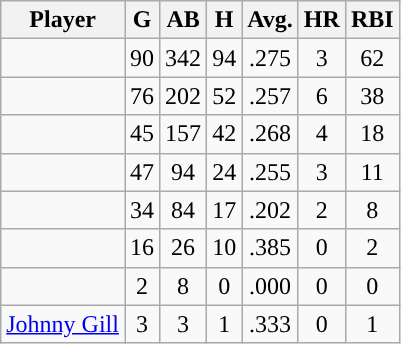<table class="wikitable sortable" style="text-align:center;">
<tr>
<th>Player</th>
<th>G</th>
<th>AB</th>
<th>H</th>
<th>Avg.</th>
<th>HR</th>
<th>RBI</th>
</tr>
<tr>
<td></td>
<td>90</td>
<td>342</td>
<td>94</td>
<td>.275</td>
<td>3</td>
<td>62</td>
</tr>
<tr>
<td></td>
<td>76</td>
<td>202</td>
<td>52</td>
<td>.257</td>
<td>6</td>
<td>38</td>
</tr>
<tr>
<td></td>
<td>45</td>
<td>157</td>
<td>42</td>
<td>.268</td>
<td>4</td>
<td>18</td>
</tr>
<tr>
<td></td>
<td>47</td>
<td>94</td>
<td>24</td>
<td>.255</td>
<td>3</td>
<td>11</td>
</tr>
<tr>
<td></td>
<td>34</td>
<td>84</td>
<td>17</td>
<td>.202</td>
<td>2</td>
<td>8</td>
</tr>
<tr>
<td></td>
<td>16</td>
<td>26</td>
<td>10</td>
<td>.385</td>
<td>0</td>
<td>2</td>
</tr>
<tr>
<td></td>
<td>2</td>
<td>8</td>
<td>0</td>
<td>.000</td>
<td>0</td>
<td>0</td>
</tr>
<tr>
<td><a href='#'>Johnny Gill</a></td>
<td>3</td>
<td>3</td>
<td>1</td>
<td>.333</td>
<td>0</td>
<td>1</td>
</tr>
</table>
